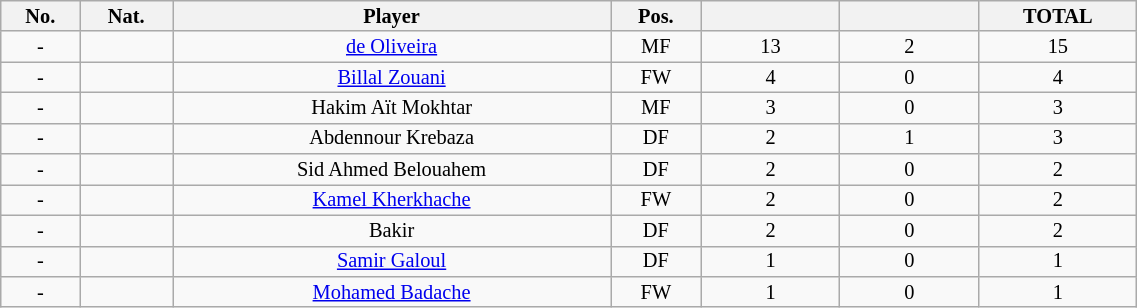<table class="wikitable sortable alternance"  style="font-size:85%; text-align:center; line-height:14px; width:60%;">
<tr>
<th width=10>No.</th>
<th width=10>Nat.</th>
<th width=140>Player</th>
<th width=10>Pos.</th>
<th width=40></th>
<th width=40></th>
<th width=40>TOTAL</th>
</tr>
<tr>
<td>-</td>
<td></td>
<td><a href='#'>de Oliveira</a></td>
<td>MF</td>
<td>13</td>
<td>2</td>
<td>15</td>
</tr>
<tr>
<td>-</td>
<td></td>
<td><a href='#'>Billal Zouani</a></td>
<td>FW</td>
<td>4</td>
<td>0</td>
<td>4</td>
</tr>
<tr>
<td>-</td>
<td></td>
<td>Hakim Aït Mokhtar</td>
<td>MF</td>
<td>3</td>
<td>0</td>
<td>3</td>
</tr>
<tr>
<td>-</td>
<td></td>
<td>Abdennour Krebaza</td>
<td>DF</td>
<td>2</td>
<td>1</td>
<td>3</td>
</tr>
<tr>
<td>-</td>
<td></td>
<td>Sid Ahmed Belouahem</td>
<td>DF</td>
<td>2</td>
<td>0</td>
<td>2</td>
</tr>
<tr>
<td>-</td>
<td></td>
<td><a href='#'>Kamel Kherkhache</a></td>
<td>FW</td>
<td>2</td>
<td>0</td>
<td>2</td>
</tr>
<tr>
<td>-</td>
<td></td>
<td>Bakir</td>
<td>DF</td>
<td>2</td>
<td>0</td>
<td>2</td>
</tr>
<tr>
<td>-</td>
<td></td>
<td><a href='#'>Samir Galoul</a></td>
<td>DF</td>
<td>1</td>
<td>0</td>
<td>1</td>
</tr>
<tr>
<td>-</td>
<td></td>
<td><a href='#'>Mohamed Badache</a></td>
<td>FW</td>
<td>1</td>
<td>0</td>
<td>1</td>
</tr>
</table>
